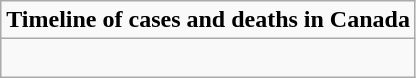<table class="wikitable mw-collapsible mw-collapsed">
<tr>
<td><strong>Timeline of cases and deaths in Canada</strong></td>
</tr>
<tr>
<td><br>
</td>
</tr>
</table>
